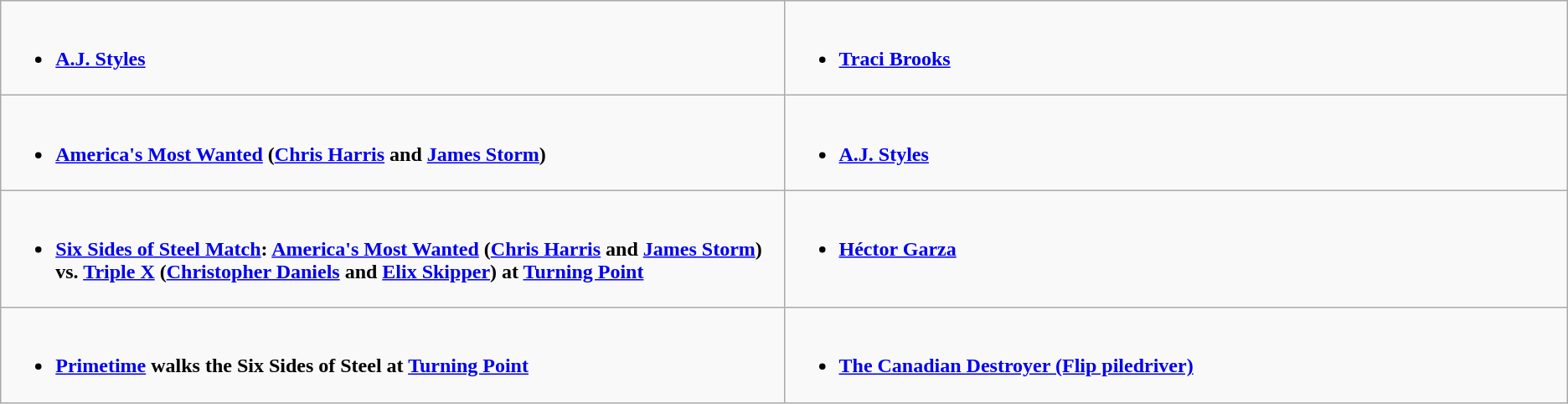<table class="wikitable">
<tr>
<td style="vertical-align:top;" width="50%"><br><ul><li><strong><a href='#'>A.J. Styles</a></strong></li></ul></td>
<td style="vertical-align:top;" width="50%"><br><ul><li><strong><a href='#'>Traci Brooks</a></strong></li></ul></td>
</tr>
<tr>
<td style="vertical-align:top;" width="50%"><br><ul><li><strong><a href='#'>America's Most Wanted</a> (<a href='#'>Chris Harris</a> and <a href='#'>James Storm</a>)</strong></li></ul></td>
<td style="vertical-align:top;" width="50%"><br><ul><li><strong><a href='#'>A.J. Styles</a></strong></li></ul></td>
</tr>
<tr>
<td style="vertical-align:top;" width="50%"><br><ul><li><strong><a href='#'>Six Sides of Steel Match</a>: <a href='#'>America's Most Wanted</a> (<a href='#'>Chris Harris</a> and <a href='#'>James Storm</a>) vs. <a href='#'>Triple X</a> (<a href='#'>Christopher Daniels</a> and <a href='#'>Elix Skipper</a>) at <a href='#'>Turning Point</a></strong></li></ul></td>
<td style="vertical-align:top;" width="50%"><br><ul><li><strong><a href='#'>Héctor Garza</a></strong></li></ul></td>
</tr>
<tr>
<td style="vertical-align:top;" width="50%"><br><ul><li><strong><a href='#'>Primetime</a> walks the Six Sides of Steel at <a href='#'>Turning Point</a></strong></li></ul></td>
<td style="vertical-align:top;" width="50%"><br><ul><li><strong><a href='#'>The Canadian Destroyer (Flip piledriver)</a></strong></li></ul></td>
</tr>
</table>
